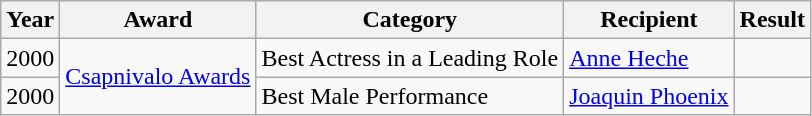<table class="wikitable sortable">
<tr>
<th>Year</th>
<th>Award</th>
<th>Category</th>
<th>Recipient</th>
<th>Result</th>
</tr>
<tr>
<td>2000</td>
<td rowspan="2"><a href='#'>Csapnivalo Awards</a> </td>
<td>Best Actress in a Leading Role</td>
<td><a href='#'>Anne Heche</a></td>
<td></td>
</tr>
<tr>
<td>2000</td>
<td>Best Male Performance</td>
<td><a href='#'>Joaquin Phoenix</a></td>
<td></td>
</tr>
</table>
